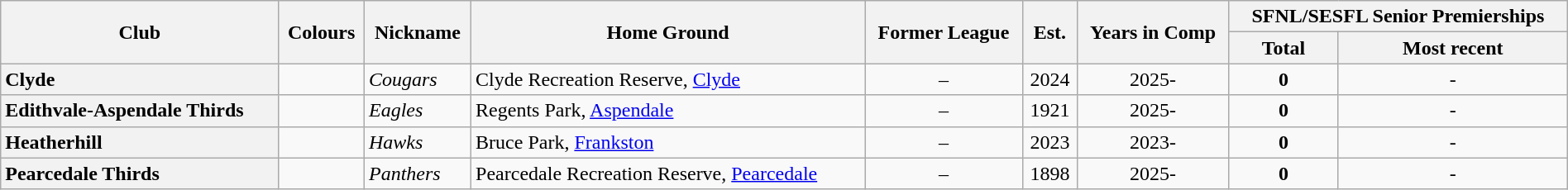<table class="wikitable sortable" style="width:100%">
<tr>
<th rowspan="2">Club</th>
<th rowspan="2">Colours</th>
<th rowspan="2">Nickname</th>
<th rowspan="2">Home Ground</th>
<th rowspan="2">Former League</th>
<th rowspan="2">Est.</th>
<th rowspan="2">Years in Comp</th>
<th colspan="2">SFNL/SESFL Senior Premierships</th>
</tr>
<tr>
<th>Total</th>
<th>Most recent</th>
</tr>
<tr>
<th style="text-align:left">Clyde</th>
<td></td>
<td><em>Cougars</em></td>
<td>Clyde Recreation Reserve, <a href='#'>Clyde</a></td>
<td align="center">–</td>
<td align="center">2024</td>
<td align="center">2025-</td>
<td align="center"><strong>0</strong></td>
<td align="center">-</td>
</tr>
<tr>
<th style="text-align:left">Edithvale-Aspendale Thirds</th>
<td></td>
<td><em>Eagles</em></td>
<td>Regents Park, <a href='#'>Aspendale</a></td>
<td align="center">–</td>
<td align="center">1921</td>
<td align="center">2025-</td>
<td align="center"><strong>0</strong></td>
<td align="center">-</td>
</tr>
<tr>
<th style="text-align:left">Heatherhill</th>
<td></td>
<td><em>Hawks</em></td>
<td>Bruce Park, <a href='#'>Frankston</a></td>
<td align="center">–</td>
<td align="center">2023</td>
<td align="center">2023-</td>
<td align="center"><strong>0</strong></td>
<td align="center">-</td>
</tr>
<tr>
<th style="text-align:left">Pearcedale Thirds</th>
<td></td>
<td><em>Panthers</em></td>
<td>Pearcedale Recreation Reserve, <a href='#'>Pearcedale</a></td>
<td align="center">–</td>
<td align="center">1898</td>
<td align="center">2025-</td>
<td align="center"><strong>0</strong></td>
<td align="center">-</td>
</tr>
</table>
